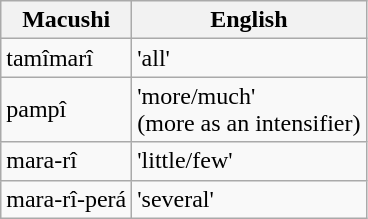<table class="wikitable">
<tr>
<th>Macushi</th>
<th>English</th>
</tr>
<tr>
<td>tamîmarî</td>
<td>'all'</td>
</tr>
<tr>
<td>pampî</td>
<td>'more/much'<br>(more as an intensifier)</td>
</tr>
<tr>
<td>mara-rî</td>
<td>'little/few'</td>
</tr>
<tr>
<td>mara-rî-perá</td>
<td>'several'</td>
</tr>
</table>
